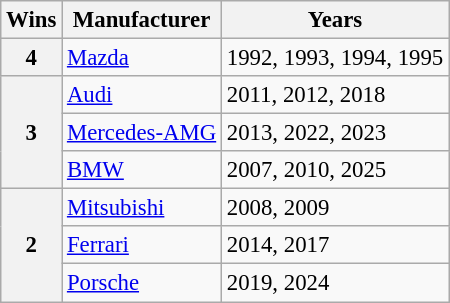<table class="wikitable" style="font-size: 95%;">
<tr>
<th>Wins</th>
<th>Manufacturer</th>
<th>Years</th>
</tr>
<tr>
<th>4</th>
<td> <a href='#'>Mazda</a></td>
<td>1992, 1993, 1994, 1995</td>
</tr>
<tr>
<th rowspan="3">3</th>
<td> <a href='#'>Audi</a></td>
<td>2011, 2012, 2018</td>
</tr>
<tr>
<td> <a href='#'>Mercedes-AMG</a></td>
<td>2013, 2022, 2023</td>
</tr>
<tr>
<td> <a href='#'>BMW</a></td>
<td>2007, 2010, 2025</td>
</tr>
<tr>
<th rowspan="3">2</th>
<td> <a href='#'>Mitsubishi</a></td>
<td>2008, 2009</td>
</tr>
<tr>
<td> <a href='#'>Ferrari</a></td>
<td>2014, 2017</td>
</tr>
<tr>
<td> <a href='#'>Porsche</a></td>
<td>2019, 2024</td>
</tr>
</table>
